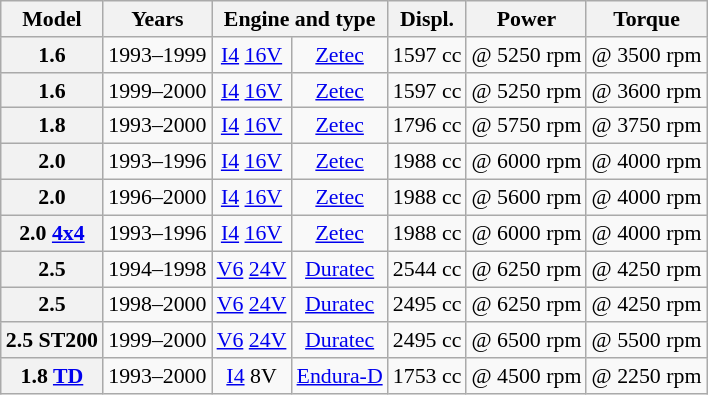<table class="wikitable" style="text-align:center; font-size:91%;">
<tr>
<th>Model</th>
<th>Years</th>
<th colspan="2">Engine and type</th>
<th>Displ.</th>
<th>Power</th>
<th>Torque</th>
</tr>
<tr>
<th>1.6</th>
<td>1993–1999</td>
<td><a href='#'>I4</a> <a href='#'>16V</a></td>
<td><a href='#'>Zetec</a></td>
<td>1597 cc</td>
<td> @ 5250 rpm</td>
<td> @ 3500 rpm</td>
</tr>
<tr>
<th>1.6</th>
<td>1999–2000</td>
<td><a href='#'>I4</a> <a href='#'>16V</a></td>
<td><a href='#'>Zetec</a></td>
<td>1597 cc</td>
<td> @ 5250 rpm</td>
<td> @ 3600 rpm</td>
</tr>
<tr>
<th>1.8</th>
<td>1993–2000</td>
<td><a href='#'>I4</a> <a href='#'>16V</a></td>
<td><a href='#'>Zetec</a></td>
<td>1796 cc</td>
<td> @ 5750 rpm</td>
<td> @ 3750 rpm</td>
</tr>
<tr>
<th>2.0</th>
<td>1993–1996</td>
<td><a href='#'>I4</a> <a href='#'>16V</a></td>
<td><a href='#'>Zetec</a></td>
<td>1988 cc</td>
<td> @ 6000 rpm</td>
<td> @ 4000 rpm</td>
</tr>
<tr>
<th>2.0</th>
<td>1996–2000</td>
<td><a href='#'>I4</a> <a href='#'>16V</a></td>
<td><a href='#'>Zetec</a></td>
<td>1988 cc</td>
<td> @ 5600 rpm</td>
<td> @ 4000 rpm</td>
</tr>
<tr>
<th>2.0 <a href='#'>4x4</a></th>
<td>1993–1996</td>
<td><a href='#'>I4</a> <a href='#'>16V</a></td>
<td><a href='#'>Zetec</a></td>
<td>1988 cc</td>
<td> @ 6000 rpm</td>
<td> @ 4000 rpm</td>
</tr>
<tr>
<th>2.5</th>
<td>1994–1998</td>
<td><a href='#'>V6</a> <a href='#'>24V</a></td>
<td><a href='#'>Duratec</a></td>
<td>2544 cc</td>
<td> @ 6250 rpm</td>
<td> @ 4250 rpm</td>
</tr>
<tr>
<th>2.5</th>
<td>1998–2000</td>
<td><a href='#'>V6</a> <a href='#'>24V</a></td>
<td><a href='#'>Duratec</a></td>
<td>2495 cc</td>
<td> @ 6250 rpm</td>
<td> @ 4250 rpm</td>
</tr>
<tr>
<th>2.5 ST200</th>
<td>1999–2000</td>
<td><a href='#'>V6</a> <a href='#'>24V</a></td>
<td><a href='#'>Duratec</a></td>
<td>2495 cc</td>
<td> @ 6500 rpm</td>
<td> @ 5500 rpm</td>
</tr>
<tr>
<th>1.8 <a href='#'>TD</a></th>
<td>1993–2000</td>
<td><a href='#'>I4</a> 8V</td>
<td><a href='#'>Endura-D</a></td>
<td>1753 cc</td>
<td> @ 4500 rpm</td>
<td> @ 2250 rpm</td>
</tr>
</table>
